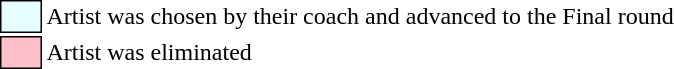<table class="toccolours" style="font-size: 100%; white-space: nowrap;">
<tr>
<td style="background:#e7feff; border:1px solid black;">      </td>
<td>Artist was chosen by their coach and advanced to the Final round</td>
</tr>
<tr>
<td style="background:#ffc0cb; border:1px solid black;">      </td>
<td>Artist was eliminated</td>
</tr>
</table>
